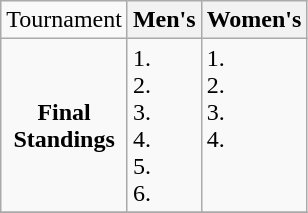<table class=wikitable>
<tr>
<td align=center>Tournament</td>
<th>Men's</th>
<th>Women's</th>
</tr>
<tr>
<td align=center><strong>Final <br> Standings</strong></td>
<td valign=top>1.  <br> 2. <br> 3.  <br> 4.  <br> 5. <br>6. </td>
<td valign=top>1.  <br> 2.  <br> 3.  <br> 4. </td>
</tr>
<tr>
</tr>
</table>
